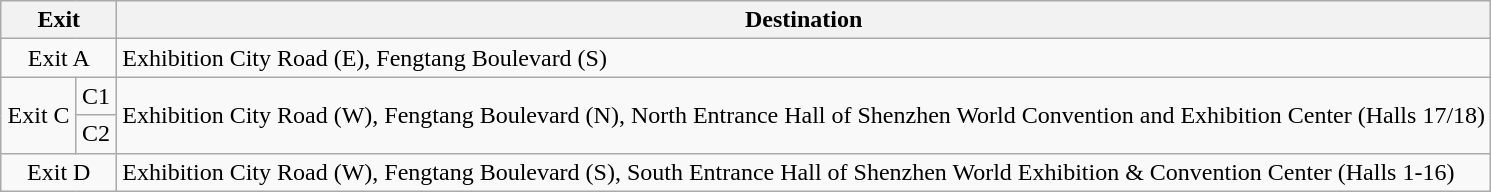<table class="wikitable">
<tr>
<th style="width:70px" colspan=2>Exit</th>
<th>Destination</th>
</tr>
<tr>
<td align=center colspan=2>Exit A</td>
<td>Exhibition City Road (E), Fengtang Boulevard (S)</td>
</tr>
<tr>
<td align=center rowspan=2>Exit C</td>
<td>C1</td>
<td rowspan=2>Exhibition City Road (W), Fengtang Boulevard (N), North Entrance Hall of Shenzhen World Convention and Exhibition Center (Halls 17/18)</td>
</tr>
<tr>
<td>C2</td>
</tr>
<tr>
<td align=center colspan=2>Exit D</td>
<td>Exhibition City Road (W), Fengtang Boulevard (S), South Entrance Hall of Shenzhen World Exhibition & Convention Center (Halls 1-16)</td>
</tr>
</table>
